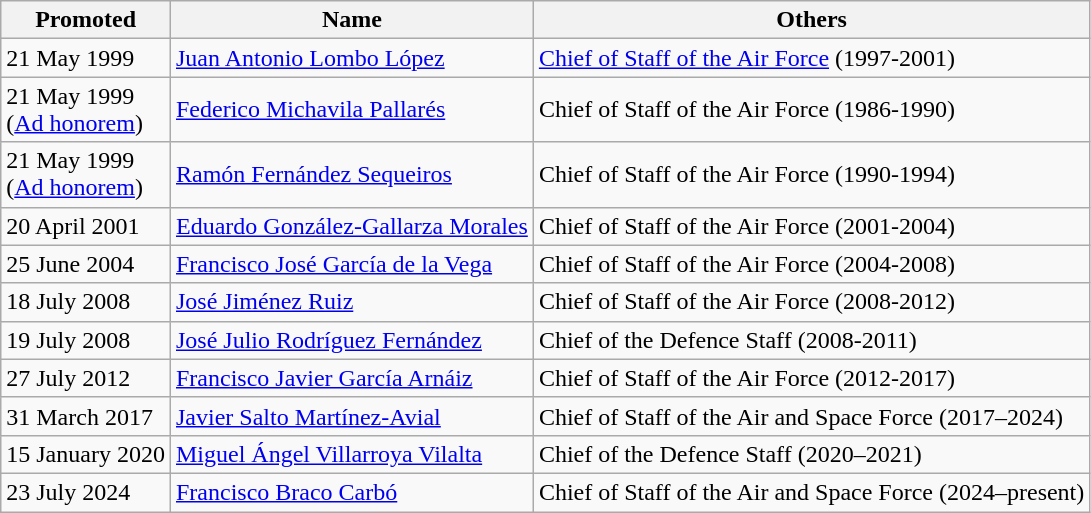<table class="wikitable">
<tr>
<th>Promoted</th>
<th>Name</th>
<th>Others</th>
</tr>
<tr>
<td>21 May 1999</td>
<td><a href='#'>Juan Antonio Lombo López</a></td>
<td><a href='#'>Chief of Staff of the Air Force</a> (1997-2001)</td>
</tr>
<tr>
<td>21 May 1999<br>(<a href='#'>Ad honorem</a>)</td>
<td><a href='#'>Federico Michavila Pallarés</a></td>
<td>Chief of Staff of the Air Force (1986-1990)</td>
</tr>
<tr>
<td>21 May 1999<br>(<a href='#'>Ad honorem</a>)</td>
<td><a href='#'>Ramón Fernández Sequeiros</a></td>
<td>Chief of Staff of the Air Force (1990-1994)</td>
</tr>
<tr>
<td>20 April 2001</td>
<td><a href='#'>Eduardo González-Gallarza Morales</a></td>
<td>Chief of Staff of the Air Force (2001-2004)</td>
</tr>
<tr>
<td>25 June 2004</td>
<td><a href='#'>Francisco José García de la Vega</a></td>
<td>Chief of Staff of the Air Force (2004-2008)</td>
</tr>
<tr>
<td>18 July 2008</td>
<td><a href='#'>José Jiménez Ruiz</a></td>
<td>Chief of Staff of the Air Force (2008-2012)</td>
</tr>
<tr>
<td>19 July 2008</td>
<td><a href='#'>José Julio Rodríguez Fernández</a></td>
<td>Chief of the Defence Staff (2008-2011)</td>
</tr>
<tr>
<td>27 July 2012</td>
<td><a href='#'>Francisco Javier García Arnáiz</a></td>
<td>Chief of Staff of the Air Force (2012-2017)</td>
</tr>
<tr>
<td>31 March 2017</td>
<td><a href='#'>Javier Salto Martínez-Avial</a></td>
<td>Chief of Staff of the Air and Space Force (2017–2024)</td>
</tr>
<tr>
<td>15 January 2020</td>
<td><a href='#'>Miguel Ángel Villarroya Vilalta</a></td>
<td>Chief of the Defence Staff (2020–2021)</td>
</tr>
<tr>
<td>23 July 2024</td>
<td><a href='#'>Francisco Braco Carbó</a></td>
<td>Chief of Staff of the Air and Space Force (2024–present)</td>
</tr>
</table>
